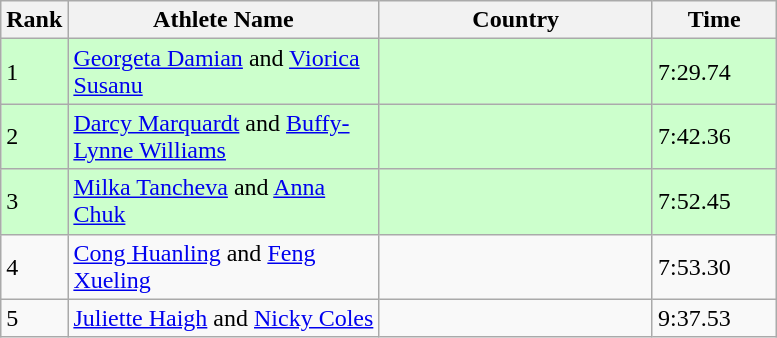<table class="wikitable sortable">
<tr>
<th width=25>Rank</th>
<th width=200>Athlete Name</th>
<th width=175>Country</th>
<th width=75>Time</th>
</tr>
<tr bgcolor=ccffcc>
<td>1</td>
<td><a href='#'>Georgeta Damian</a> and <a href='#'>Viorica Susanu</a></td>
<td></td>
<td>7:29.74</td>
</tr>
<tr bgcolor=ccffcc>
<td>2</td>
<td><a href='#'>Darcy Marquardt</a> and <a href='#'>Buffy-Lynne Williams</a></td>
<td></td>
<td>7:42.36</td>
</tr>
<tr bgcolor=ccffcc>
<td>3</td>
<td><a href='#'>Milka Tancheva</a> and <a href='#'>Anna Chuk</a></td>
<td></td>
<td>7:52.45</td>
</tr>
<tr>
<td>4</td>
<td><a href='#'>Cong Huanling</a> and <a href='#'>Feng Xueling</a></td>
<td></td>
<td>7:53.30</td>
</tr>
<tr>
<td>5</td>
<td><a href='#'>Juliette Haigh</a> and <a href='#'>Nicky Coles</a></td>
<td></td>
<td>9:37.53</td>
</tr>
</table>
